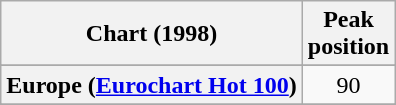<table class="wikitable sortable plainrowheaders" style="text-align:center">
<tr>
<th>Chart (1998)</th>
<th>Peak<br>position</th>
</tr>
<tr>
</tr>
<tr>
<th scope="row">Europe (<a href='#'>Eurochart Hot 100</a>)</th>
<td>90</td>
</tr>
<tr>
</tr>
<tr>
</tr>
<tr>
</tr>
<tr>
</tr>
<tr>
</tr>
</table>
